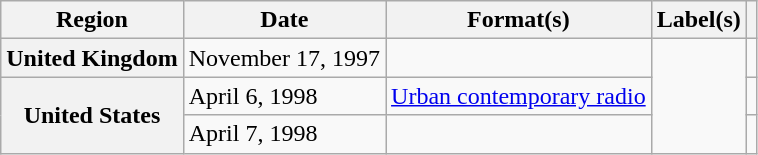<table class="wikitable plainrowheaders">
<tr>
<th scope="col">Region</th>
<th scope="col">Date</th>
<th scope="col">Format(s)</th>
<th scope="col">Label(s)</th>
<th scope="col"></th>
</tr>
<tr>
<th scope="row">United Kingdom</th>
<td>November 17, 1997</td>
<td></td>
<td rowspan="3"></td>
<td></td>
</tr>
<tr>
<th scope="row" rowspan="2">United States</th>
<td>April 6, 1998</td>
<td><a href='#'>Urban contemporary radio</a></td>
<td></td>
</tr>
<tr>
<td>April 7, 1998</td>
<td></td>
<td></td>
</tr>
</table>
